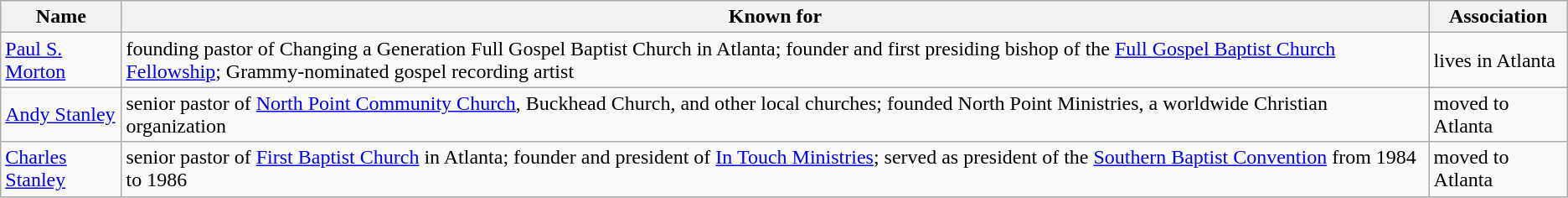<table class="wikitable sortable">
<tr>
<th>Name</th>
<th>Known for</th>
<th>Association</th>
</tr>
<tr>
<td><a href='#'>Paul S. Morton</a></td>
<td>founding pastor of Changing a Generation Full Gospel Baptist Church in Atlanta; founder and first presiding bishop of the <a href='#'>Full Gospel Baptist Church Fellowship</a>; Grammy-nominated gospel recording artist</td>
<td>lives in Atlanta</td>
</tr>
<tr>
<td><a href='#'>Andy Stanley</a></td>
<td>senior pastor of <a href='#'>North Point Community Church</a>, Buckhead Church, and other local churches; founded North Point Ministries, a worldwide Christian organization</td>
<td>moved to Atlanta</td>
</tr>
<tr>
<td><a href='#'>Charles Stanley</a></td>
<td>senior pastor of <a href='#'>First Baptist Church</a> in Atlanta; founder and president of <a href='#'>In Touch Ministries</a>; served as president of the <a href='#'>Southern Baptist Convention</a> from 1984 to 1986</td>
<td>moved to Atlanta</td>
</tr>
<tr>
</tr>
</table>
